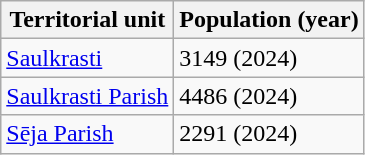<table class="sortable wikitable">
<tr>
<th>Territorial unit</th>
<th>Population (year)</th>
</tr>
<tr>
<td><a href='#'>Saulkrasti</a></td>
<td>3149 (2024)</td>
</tr>
<tr>
<td><a href='#'>Saulkrasti Parish</a></td>
<td>4486 (2024)</td>
</tr>
<tr>
<td><a href='#'>Sēja Parish</a></td>
<td>2291 (2024)</td>
</tr>
</table>
